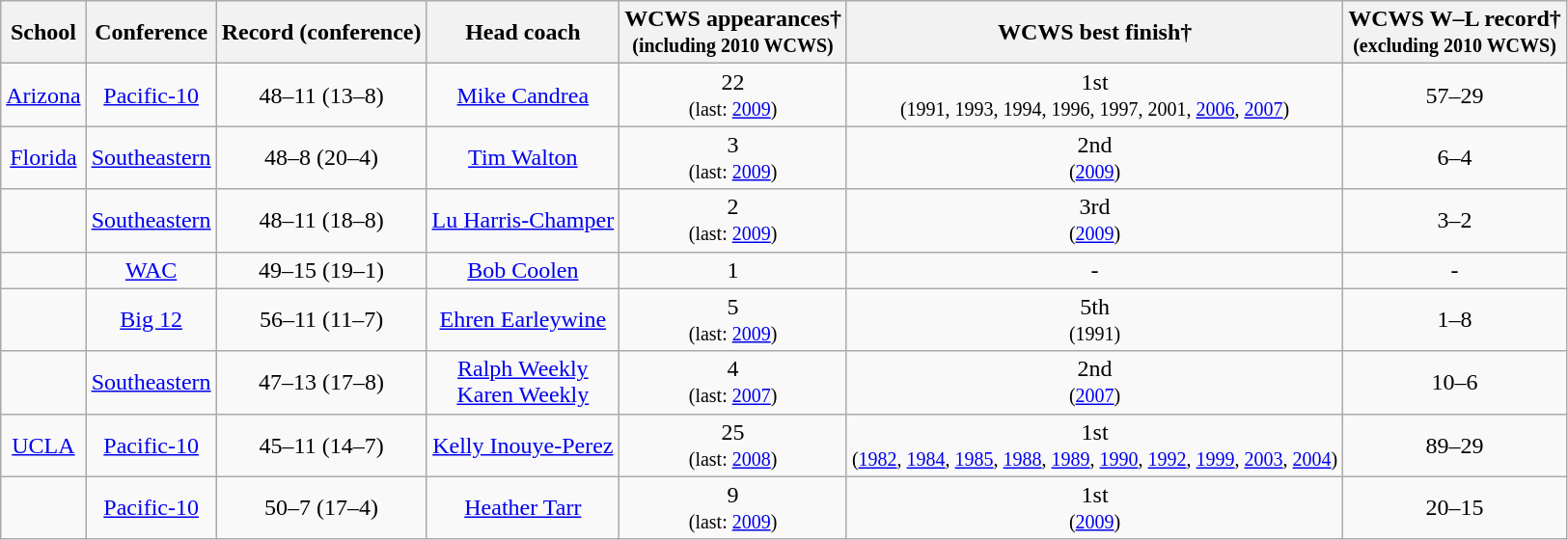<table class="wikitable">
<tr>
<th>School</th>
<th>Conference</th>
<th>Record (conference)</th>
<th>Head coach</th>
<th>WCWS appearances†<br><small> (including 2010 WCWS) </small></th>
<th>WCWS best finish†</th>
<th>WCWS W–L record†<br><small> (excluding 2010 WCWS) </small></th>
</tr>
<tr align=center>
<td><a href='#'>Arizona</a></td>
<td><a href='#'>Pacific-10</a></td>
<td>48–11 (13–8)</td>
<td><a href='#'>Mike Candrea</a></td>
<td>22 <br><small>(last: <a href='#'>2009</a>)</small></td>
<td>1st<br><small>(1991, 1993, 1994, 1996, 1997, 2001, <a href='#'>2006</a>, <a href='#'>2007</a>)</small></td>
<td>57–29</td>
</tr>
<tr align=center>
<td><a href='#'>Florida</a></td>
<td><a href='#'>Southeastern</a></td>
<td>48–8 (20–4)</td>
<td><a href='#'>Tim Walton</a></td>
<td>3 <br><small>(last: <a href='#'>2009</a>)</small></td>
<td>2nd <br><small>(<a href='#'>2009</a>)</small></td>
<td>6–4</td>
</tr>
<tr align=center>
<td></td>
<td><a href='#'>Southeastern</a></td>
<td>48–11 (18–8)</td>
<td><a href='#'>Lu Harris-Champer</a></td>
<td>2 <br><small>(last:  <a href='#'>2009</a>)</small></td>
<td>3rd <br><small>(<a href='#'>2009</a>)</small></td>
<td>3–2</td>
</tr>
<tr align=center>
<td></td>
<td><a href='#'>WAC</a></td>
<td>49–15 (19–1)</td>
<td><a href='#'>Bob Coolen</a></td>
<td>1</td>
<td>-</td>
<td>-</td>
</tr>
<tr align=center>
<td></td>
<td><a href='#'>Big 12</a></td>
<td>56–11 (11–7)</td>
<td><a href='#'>Ehren Earleywine</a></td>
<td>5 <br><small>(last: <a href='#'>2009</a>)</small></td>
<td>5th <br><small>(1991)</small></td>
<td>1–8</td>
</tr>
<tr align=center>
<td></td>
<td><a href='#'>Southeastern</a></td>
<td>47–13 (17–8)</td>
<td><a href='#'>Ralph Weekly</a><br><a href='#'>Karen Weekly</a></td>
<td>4 <br><small>(last: <a href='#'>2007</a>)</small></td>
<td>2nd <br><small>(<a href='#'>2007</a>)</small></td>
<td>10–6</td>
</tr>
<tr align=center>
<td><a href='#'>UCLA</a></td>
<td><a href='#'>Pacific-10</a></td>
<td>45–11 (14–7)</td>
<td><a href='#'>Kelly Inouye-Perez</a></td>
<td>25 <br><small>(last: <a href='#'>2008</a>)</small></td>
<td>1st <br><small>(<a href='#'>1982</a>, <a href='#'>1984</a>, <a href='#'>1985</a>, <a href='#'>1988</a>, <a href='#'>1989</a>, <a href='#'>1990</a>, <a href='#'>1992</a>, <a href='#'>1999</a>, <a href='#'>2003</a>, <a href='#'>2004</a>)</small></td>
<td>89–29</td>
</tr>
<tr align=center>
<td></td>
<td><a href='#'>Pacific-10</a></td>
<td>50–7 (17–4)</td>
<td><a href='#'>Heather Tarr</a></td>
<td>9 <br><small>(last: <a href='#'>2009</a>)</small></td>
<td>1st <br><small>(<a href='#'>2009</a>)</small></td>
<td>20–15</td>
</tr>
</table>
